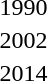<table>
<tr>
<td>1990</td>
<td></td>
<td></td>
<td><br></td>
</tr>
<tr>
<td rowspan=2>2002</td>
<td rowspan=2></td>
<td rowspan=2></td>
<td></td>
</tr>
<tr>
<td></td>
</tr>
<tr>
<td rowspan=2>2014<br></td>
<td rowspan=2></td>
<td rowspan=2></td>
<td></td>
</tr>
<tr>
<td></td>
</tr>
</table>
